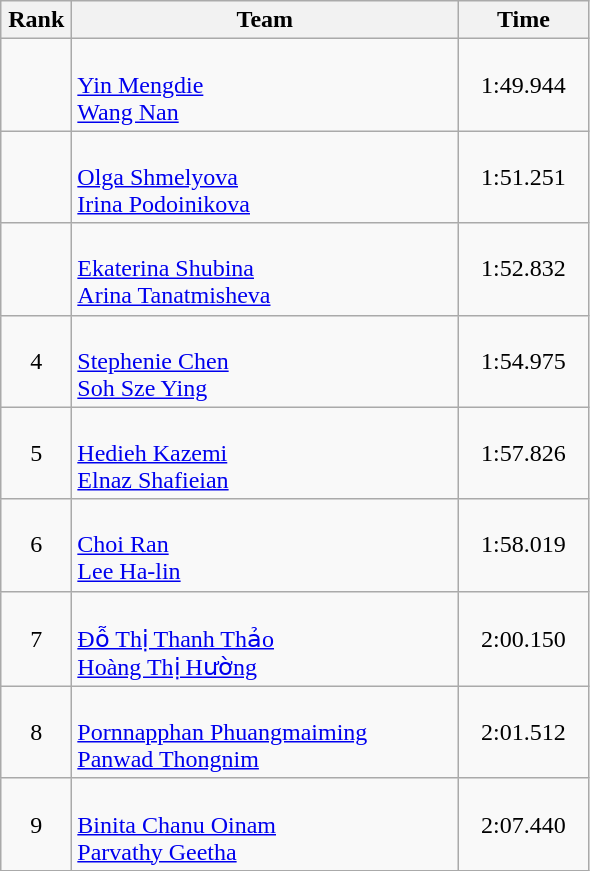<table class=wikitable style="text-align:center">
<tr>
<th width=40>Rank</th>
<th width=250>Team</th>
<th width=80>Time</th>
</tr>
<tr>
<td></td>
<td align=left><br><a href='#'>Yin Mengdie</a><br><a href='#'>Wang Nan</a></td>
<td>1:49.944</td>
</tr>
<tr>
<td></td>
<td align=left><br><a href='#'>Olga Shmelyova</a><br><a href='#'>Irina Podoinikova</a></td>
<td>1:51.251</td>
</tr>
<tr>
<td></td>
<td align=left><br><a href='#'>Ekaterina Shubina</a><br><a href='#'>Arina Tanatmisheva</a></td>
<td>1:52.832</td>
</tr>
<tr>
<td>4</td>
<td align=left><br><a href='#'>Stephenie Chen</a><br><a href='#'>Soh Sze Ying</a></td>
<td>1:54.975</td>
</tr>
<tr>
<td>5</td>
<td align=left><br><a href='#'>Hedieh Kazemi</a><br><a href='#'>Elnaz Shafieian</a></td>
<td>1:57.826</td>
</tr>
<tr>
<td>6</td>
<td align=left><br><a href='#'>Choi Ran</a><br><a href='#'>Lee Ha-lin</a></td>
<td>1:58.019</td>
</tr>
<tr>
<td>7</td>
<td align=left><br><a href='#'>Đỗ Thị Thanh Thảo</a><br><a href='#'>Hoàng Thị Hường</a></td>
<td>2:00.150</td>
</tr>
<tr>
<td>8</td>
<td align=left><br><a href='#'>Pornnapphan Phuangmaiming</a><br><a href='#'>Panwad Thongnim</a></td>
<td>2:01.512</td>
</tr>
<tr>
<td>9</td>
<td align=left><br><a href='#'>Binita Chanu Oinam</a><br><a href='#'>Parvathy Geetha</a></td>
<td>2:07.440</td>
</tr>
</table>
